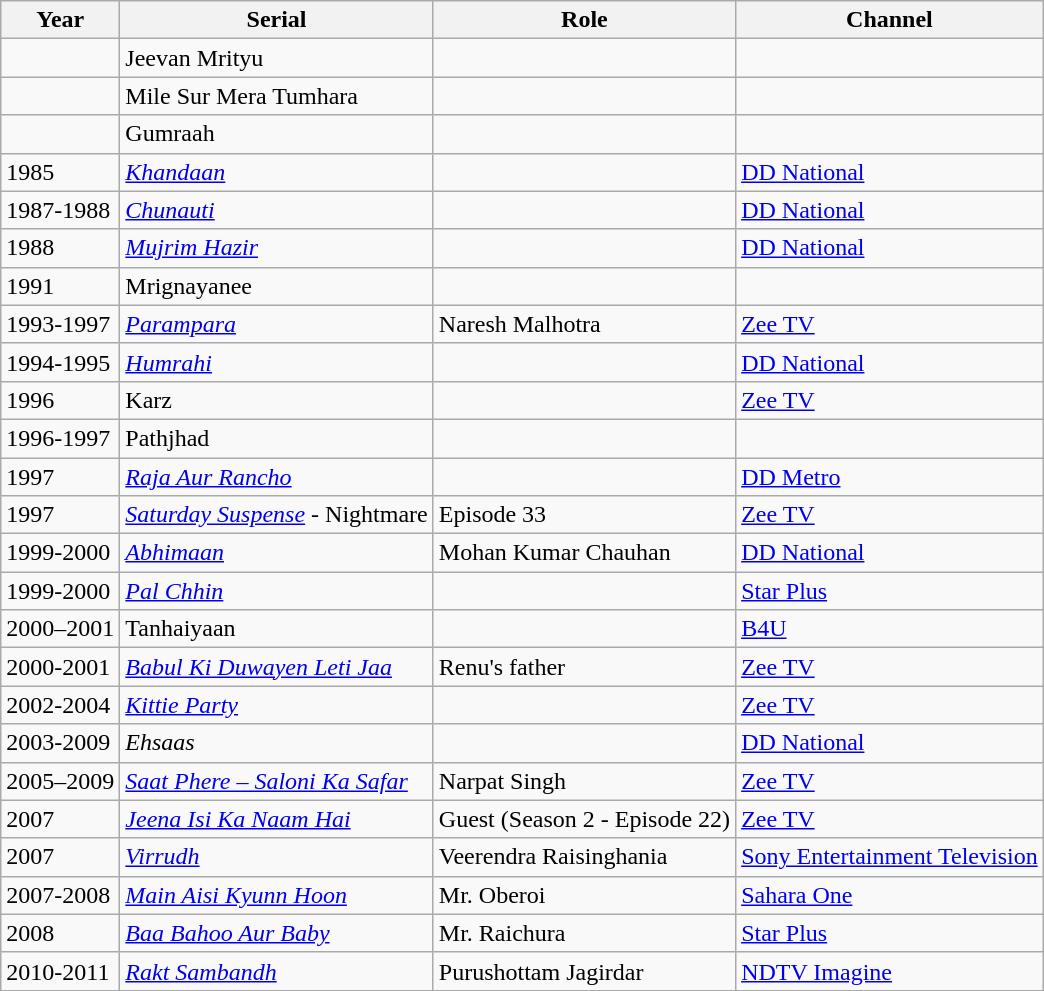<table class="wikitable sortable">
<tr>
<th>Year</th>
<th>Serial</th>
<th>Role</th>
<th>Channel</th>
</tr>
<tr>
<td></td>
<td>Jeevan Mrityu</td>
<td></td>
<td></td>
</tr>
<tr>
<td></td>
<td>Mile Sur Mera Tumhara</td>
<td></td>
<td></td>
</tr>
<tr>
<td></td>
<td>Gumraah</td>
<td></td>
<td></td>
</tr>
<tr>
<td>1985</td>
<td><em><a href='#'>Khandaan</a></em></td>
<td></td>
<td><a href='#'>DD National</a></td>
</tr>
<tr>
<td>1987-1988</td>
<td><em><a href='#'>Chunauti</a></em></td>
<td></td>
<td><a href='#'>DD National</a></td>
</tr>
<tr>
<td>1988</td>
<td><em><a href='#'>Mujrim Hazir</a></em></td>
<td></td>
<td><a href='#'>DD National</a></td>
</tr>
<tr>
<td>1991</td>
<td>Mrignayanee</td>
<td></td>
<td></td>
</tr>
<tr>
<td>1993-1997</td>
<td><em><a href='#'>Parampara</a></em></td>
<td>Naresh Malhotra</td>
<td><a href='#'>Zee TV</a></td>
</tr>
<tr>
<td>1994-1995</td>
<td><em><a href='#'>Humrahi</a></em></td>
<td></td>
<td><a href='#'>DD National</a></td>
</tr>
<tr>
<td>1996</td>
<td>Karz</td>
<td></td>
<td><a href='#'>Zee TV</a></td>
</tr>
<tr>
<td>1996-1997</td>
<td>Pathjhad</td>
<td></td>
<td></td>
</tr>
<tr>
<td>1997</td>
<td><em><a href='#'>Raja Aur Rancho</a></em></td>
<td></td>
<td><a href='#'>DD Metro</a></td>
</tr>
<tr>
<td>1997</td>
<td><em><a href='#'>Saturday Suspense</a></em> - Nightmare</td>
<td>Episode 33</td>
<td><a href='#'>Zee TV</a></td>
</tr>
<tr>
<td>1999-2000</td>
<td><em><a href='#'>Abhimaan</a></em></td>
<td>Mohan Kumar Chauhan</td>
<td><a href='#'>DD National</a></td>
</tr>
<tr>
<td>1999-2000</td>
<td><em><a href='#'>Pal Chhin</a></em></td>
<td></td>
<td><a href='#'>Star Plus</a></td>
</tr>
<tr>
<td>2000–2001</td>
<td>Tanhaiyaan</td>
<td></td>
<td><a href='#'> B4U</a></td>
</tr>
<tr>
<td>2000-2001</td>
<td><em><a href='#'>Babul Ki Duwayen Leti Jaa</a></em></td>
<td>Renu's father</td>
<td><a href='#'>Zee TV</a></td>
</tr>
<tr>
<td>2002-2004</td>
<td><em><a href='#'>Kittie Party</a></em></td>
<td></td>
<td><a href='#'>Zee TV</a></td>
</tr>
<tr>
<td>2003-2009</td>
<td><em>Ehsaas</em></td>
<td></td>
<td><a href='#'>DD National</a></td>
</tr>
<tr>
<td>2005–2009</td>
<td><em><a href='#'>Saat Phere – Saloni Ka Safar</a></em></td>
<td>Narpat Singh</td>
<td><a href='#'>Zee TV</a></td>
</tr>
<tr>
<td>2007</td>
<td><em><a href='#'>Jeena Isi Ka Naam Hai</a></em></td>
<td>Guest (Season 2 - Episode 22)</td>
<td><a href='#'>Zee TV</a></td>
</tr>
<tr>
<td>2007</td>
<td><em><a href='#'>Virrudh</a></em></td>
<td>Veerendra Raisinghania</td>
<td><a href='#'>Sony Entertainment Television</a></td>
</tr>
<tr>
<td>2007-2008</td>
<td><em><a href='#'>Main Aisi Kyunn Hoon</a></em></td>
<td>Mr. Oberoi</td>
<td><a href='#'>Sahara One</a></td>
</tr>
<tr>
<td>2008</td>
<td><em><a href='#'>Baa Bahoo Aur Baby</a></em></td>
<td>Mr. Raichura</td>
<td><a href='#'>Star Plus</a></td>
</tr>
<tr>
<td>2010-2011</td>
<td><em><a href='#'>Rakt Sambandh</a></em></td>
<td>Purushottam Jagirdar</td>
<td><a href='#'>NDTV Imagine</a></td>
</tr>
<tr>
</tr>
</table>
